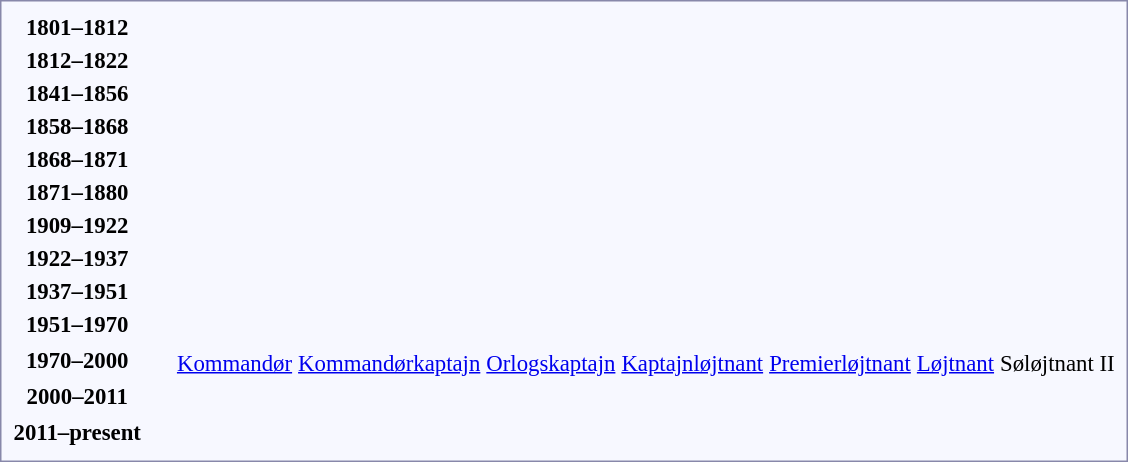<table style="border:1px solid #8888aa; background-color:#f7f8ff; padding:5px; font-size:95%; margin: 0px 12px 12px 0px; text-align:center;">
<tr>
<td rowspan=2><strong>1801–1812</strong></td>
<td colspan=2 rowspan=26></td>
<td colspan=2></td>
<td colspan=2></td>
<td colspan=2></td>
<td colspan=2 rowspan=2></td>
<td colspan=2></td>
<td colspan=2></td>
<td colspan=2></td>
<td colspan=2></td>
<td colspan=3></td>
<td colspan=3></td>
</tr>
<tr style="text-align:center;">
<td colspan=2></td>
<td colspan=2></td>
<td colspan=2></td>
<td colspan=2></td>
<td colspan=2></td>
<td colspan=2></td>
<td colspan=2></td>
<td colspan=3></td>
<td colspan=3></td>
</tr>
<tr>
<td rowspan=2><strong>1812–1822</strong></td>
<td colspan=2></td>
<td colspan=2></td>
<td colspan=2></td>
<td colspan=2 rowspan=2></td>
<td colspan=2></td>
<td colspan=2></td>
<td colspan=2></td>
<td colspan=2></td>
<td colspan=3></td>
<td colspan=3></td>
</tr>
<tr style="text-align:center;">
<td colspan=2></td>
<td colspan=2></td>
<td colspan=2></td>
<td colspan=2></td>
<td colspan=2></td>
<td colspan=2></td>
<td colspan=2></td>
<td colspan=3></td>
<td colspan=3></td>
</tr>
<tr>
<td rowspan=2><strong>1841–1856</strong></td>
<td colspan=2></td>
<td colspan=2></td>
<td colspan=2></td>
<td colspan=2 rowspan=2></td>
<td colspan=2></td>
<td colspan=2></td>
<td colspan=2></td>
<td colspan=2></td>
<td colspan=3></td>
<td colspan=3></td>
</tr>
<tr style="text-align:center;">
<td colspan=2></td>
<td colspan=2></td>
<td colspan=2></td>
<td colspan=2></td>
<td colspan=2></td>
<td colspan=2></td>
<td colspan=2></td>
<td colspan=3></td>
<td colspan=3></td>
</tr>
<tr style="text-align:center;">
<td rowspan=2><strong>1858–1868</strong></td>
<td colspan=2></td>
<td colspan=2></td>
<td colspan=2></td>
<td colspan=6 rowspan=2></td>
<td colspan=2></td>
<td colspan=2></td>
<td colspan=6></td>
</tr>
<tr style="text-align:center;">
<td colspan=2></td>
<td colspan=2></td>
<td colspan=2></td>
<td colspan=2></td>
<td colspan=2></td>
<td colspan=6></td>
</tr>
<tr>
<td rowspan=2><strong>1868–1871</strong></td>
<td colspan=2></td>
<td colspan=6 rowspan=2></td>
<td colspan=2></td>
<td colspan=4 rowspan=2></td>
<td colspan=2></td>
<td colspan=3></td>
<td colspan=3></td>
</tr>
<tr style="text-align:center;">
<td colspan=2></td>
<td colspan=2></td>
<td colspan=2></td>
<td colspan=3></td>
<td colspan=3></td>
</tr>
<tr>
<td rowspan=2><strong>1871–1880</strong></td>
<td colspan=2></td>
<td colspan=6 rowspan=2></td>
<td colspan=2></td>
<td colspan=4 rowspan=2></td>
<td colspan=2></td>
<td colspan=3></td>
<td colspan=3></td>
</tr>
<tr style="text-align:center;">
<td colspan=2></td>
<td colspan=2></td>
<td colspan=2></td>
<td colspan=3></td>
<td colspan=3></td>
</tr>
<tr>
<td rowspan=2><strong>1909–1922</strong></td>
<td colspan=2></td>
<td colspan=2></td>
<td colspan=2></td>
<td colspan=2 rowspan=2></td>
<td colspan=2></td>
<td colspan=4 rowspan=2></td>
<td colspan=2></td>
<td colspan=2></td>
<td colspan=2></td>
<td colspan=2></td>
</tr>
<tr>
<td colspan=2></td>
<td colspan=2></td>
<td colspan=2></td>
<td colspan=2></td>
<td colspan=2></td>
<td colspan=2></td>
<td colspan=2></td>
<td colspan=2></td>
</tr>
<tr>
<td rowspan=2><strong>1922–1937</strong></td>
<td colspan=2></td>
<td colspan=2></td>
<td colspan=2></td>
<td colspan=2 rowspan=2></td>
<td colspan=2></td>
<td colspan=2></td>
<td colspan=2></td>
<td colspan=2></td>
<td colspan=3></td>
<td colspan=3></td>
</tr>
<tr>
<td colspan=2></td>
<td colspan=2></td>
<td colspan=2></td>
<td colspan=2></td>
<td colspan=2></td>
<td colspan=2></td>
<td colspan=2></td>
<td colspan=3></td>
<td colspan=3></td>
</tr>
<tr style="text-align:center;">
<td rowspan=2><strong>1937–1951</strong></td>
<td colspan=2></td>
<td colspan=2></td>
<td colspan=2></td>
<td colspan=2 rowspan=4></td>
<td colspan=2></td>
<td colspan=2></td>
<td colspan=2></td>
<td colspan=2></td>
<td colspan=2></td>
<td colspan=2></td>
<td colspan=2></td>
</tr>
<tr style="text-align:center;">
<td colspan=2></td>
<td colspan=2></td>
<td colspan=2></td>
<td colspan=2></td>
<td colspan=2></td>
<td colspan=2></td>
<td colspan=2></td>
<td colspan=2></td>
<td colspan=2></td>
<td colspan=2></td>
</tr>
<tr style="text-align:center;">
<td rowspan=2><strong>1951–1970</strong></td>
<td colspan=2></td>
<td colspan=2></td>
<td colspan=2></td>
<td colspan=2></td>
<td colspan=2></td>
<td colspan=2></td>
<td colspan=2></td>
<td colspan=2></td>
<td colspan=2></td>
<td colspan=2></td>
</tr>
<tr style="text-align:center;">
<td colspan=2></td>
<td colspan=2></td>
<td colspan=2></td>
<td colspan=2></td>
<td colspan=2></td>
<td colspan=2></td>
<td colspan=2></td>
<td colspan=2></td>
<td colspan=2></td>
<td colspan=2></td>
</tr>
<tr style="text-align:center;">
<td rowspan=2><strong>1970–2000</strong></td>
<td colspan=2></td>
<td colspan=2></td>
<td colspan=2></td>
<td colspan=2></td>
<td colspan=2></td>
<td colspan=2></td>
<td colspan=2></td>
<td colspan=2></td>
<td colspan=2></td>
<td colspan=2></td>
<td colspan=2></td>
</tr>
<tr style="text-align:center;">
<td colspan=2></td>
<td colspan=2></td>
<td colspan=2></td>
<td colspan=2></td>
<td colspan=2><a href='#'>Kommandør</a></td>
<td colspan=2><a href='#'>Kommandørkaptajn</a></td>
<td colspan=2><a href='#'>Orlogskaptajn</a></td>
<td colspan=2><a href='#'>Kaptajnløjtnant</a></td>
<td colspan=2><a href='#'>Premierløjtnant</a></td>
<td colspan=2><a href='#'>Løjtnant</a></td>
<td colspan=2>Søløjtnant II</td>
</tr>
<tr style="text-align:center;">
<td rowspan=2><strong>2000–2011</strong></td>
<td colspan=2></td>
<td colspan=2></td>
<td colspan=2></td>
<td colspan=2></td>
<td colspan=2></td>
<td colspan=2></td>
<td colspan=2></td>
<td colspan=2></td>
<td colspan=3></td>
<td colspan=3></td>
</tr>
<tr style="text-align:center;">
<td colspan=2></td>
<td colspan=2></td>
<td colspan=2></td>
<td colspan=2></td>
<td colspan=2></td>
<td colspan=2></td>
<td colspan=2></td>
<td colspan=2></td>
<td colspan=3></td>
<td colspan=3></td>
</tr>
<tr style="text-align:center;">
<td rowspan=2><strong>2011–present</strong></td>
<td colspan=2></td>
<td colspan=2></td>
<td colspan=2></td>
<td colspan=2></td>
<td colspan=2></td>
<td colspan=2></td>
<td colspan=2></td>
<td colspan=2></td>
<td colspan=3></td>
<td colspan=3></td>
</tr>
<tr style="text-align:center;">
<td colspan=2></td>
<td colspan=2></td>
<td colspan=2></td>
<td colspan=2></td>
<td colspan=2></td>
<td colspan=2></td>
<td colspan=2></td>
<td colspan=2></td>
<td colspan=3></td>
<td colspan=3><br></td>
</tr>
</table>
